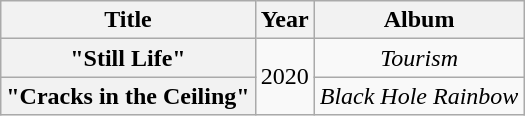<table class="wikitable plainrowheaders" style="text-align:center">
<tr>
<th>Title</th>
<th>Year</th>
<th>Album</th>
</tr>
<tr>
<th scope="row">"Still Life"<br></th>
<td rowspan="2">2020</td>
<td><em>Tourism</em></td>
</tr>
<tr>
<th scope="row">"Cracks in the Ceiling"<br></th>
<td><em>Black Hole Rainbow</em></td>
</tr>
</table>
